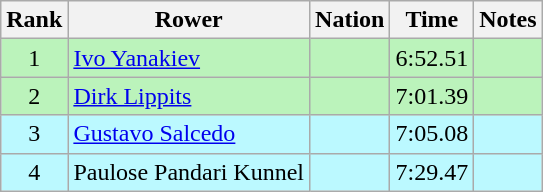<table class="wikitable sortable" style="text-align:center">
<tr>
<th>Rank</th>
<th>Rower</th>
<th>Nation</th>
<th>Time</th>
<th>Notes</th>
</tr>
<tr bgcolor=bbf3bb>
<td>1</td>
<td align=left><a href='#'>Ivo Yanakiev</a></td>
<td align=left></td>
<td>6:52.51</td>
<td></td>
</tr>
<tr bgcolor=bbf3bb>
<td>2</td>
<td align=left><a href='#'>Dirk Lippits</a></td>
<td align=left></td>
<td>7:01.39</td>
<td></td>
</tr>
<tr bgcolor=bbf9ff>
<td>3</td>
<td align=left><a href='#'>Gustavo Salcedo</a></td>
<td align=left></td>
<td>7:05.08</td>
<td></td>
</tr>
<tr bgcolor=bbf9ff>
<td>4</td>
<td align=left>Paulose Pandari Kunnel</td>
<td align=left></td>
<td>7:29.47</td>
<td></td>
</tr>
</table>
